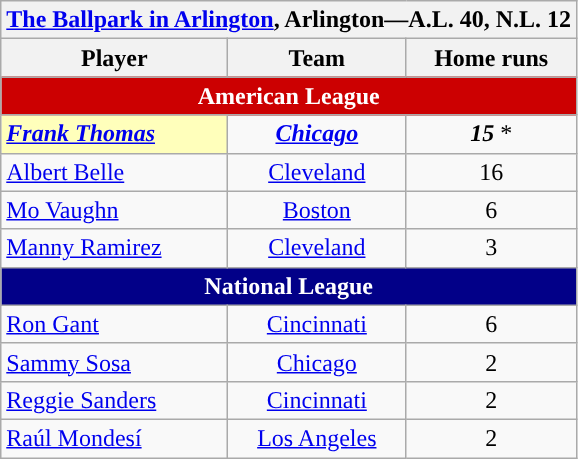<table class="wikitable" style="text-align:right;">
<tr>
<th colspan="3"><a href='#'>The Ballpark in Arlington</a>, Arlington—A.L. 40, N.L. 12</th>
</tr>
<tr>
<th>Player</th>
<th>Team</th>
<th>Home runs</th>
</tr>
<tr>
<th colspan="3" style="text-align:center; background:#CC0001; color:#FFFFFF;">American League</th>
</tr>
<tr>
<td align="left" style="background:#ffb"><strong><em><a href='#'>Frank Thomas</a></em></strong></td>
<td style="text-align:center;"><strong><em><a href='#'>Chicago</a></em></strong></td>
<td style="text-align:center;"><strong><em>15 </em></strong>*</td>
</tr>
<tr>
<td align="left"><a href='#'>Albert Belle</a></td>
<td style="text-align:center;"><a href='#'>Cleveland</a></td>
<td style="text-align:center;">16</td>
</tr>
<tr>
<td align="left"><a href='#'>Mo Vaughn</a></td>
<td style="text-align:center;"><a href='#'>Boston</a></td>
<td style="text-align:center;">6</td>
</tr>
<tr>
<td align="left"><a href='#'>Manny Ramirez</a></td>
<td style="text-align:center;"><a href='#'>Cleveland</a></td>
<td style="text-align:center;">3</td>
</tr>
<tr>
<th colspan="3" style="text-align:center; background:#020088; color:#FFFFFF;">National League</th>
</tr>
<tr>
<td align="left"><a href='#'>Ron Gant</a></td>
<td style="text-align:center;"><a href='#'>Cincinnati</a></td>
<td style="text-align:center;">6</td>
</tr>
<tr>
<td align="left"><a href='#'>Sammy Sosa</a></td>
<td style="text-align:center;"><a href='#'>Chicago</a></td>
<td style="text-align:center;">2</td>
</tr>
<tr>
<td align="left"><a href='#'>Reggie Sanders</a></td>
<td style="text-align:center;"><a href='#'>Cincinnati</a></td>
<td style="text-align:center;">2</td>
</tr>
<tr>
<td align="left"><a href='#'>Raúl Mondesí</a></td>
<td style="text-align:center;"><a href='#'>Los Angeles</a></td>
<td style="text-align:center;">2</td>
</tr>
</table>
